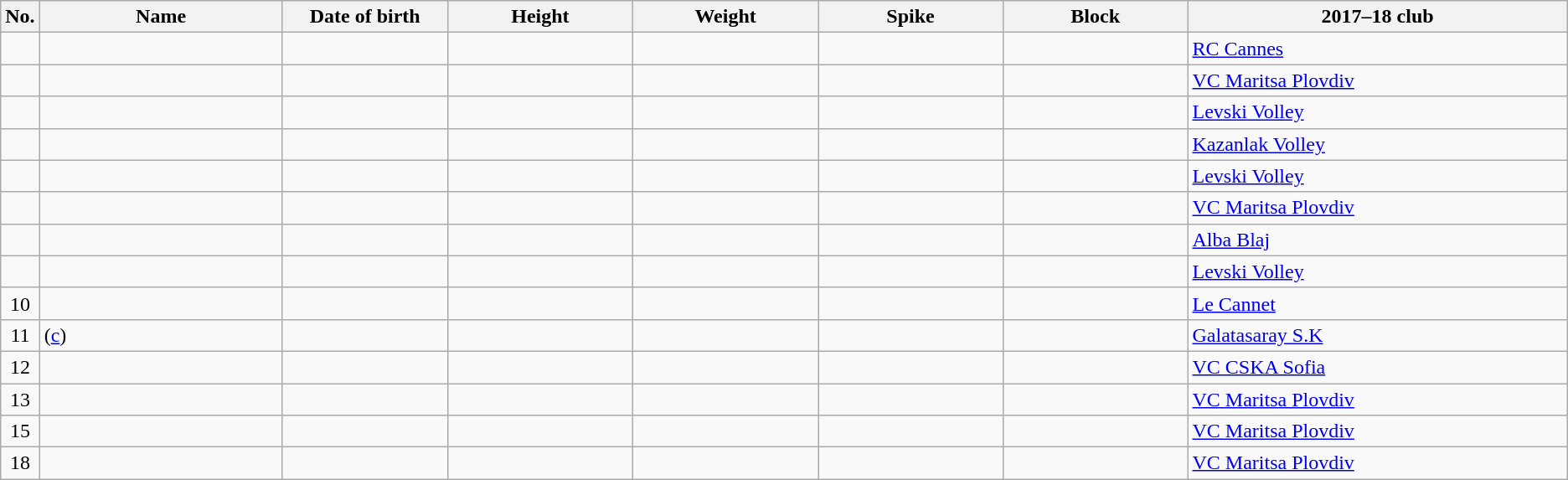<table class="wikitable sortable" style="font-size:100%; text-align:center;">
<tr>
<th>No.</th>
<th style="width:12em">Name</th>
<th style="width:8em">Date of birth</th>
<th style="width:9em">Height</th>
<th style="width:9em">Weight</th>
<th style="width:9em">Spike</th>
<th style="width:9em">Block</th>
<th style="width:19em">2017–18 club</th>
</tr>
<tr>
<td></td>
<td align=left></td>
<td align=right></td>
<td></td>
<td></td>
<td></td>
<td></td>
<td align=left> <a href='#'>RC Cannes</a></td>
</tr>
<tr>
<td></td>
<td align=left></td>
<td align=right></td>
<td></td>
<td></td>
<td></td>
<td></td>
<td align=left> <a href='#'>VC Maritsa Plovdiv</a></td>
</tr>
<tr>
<td></td>
<td align=left></td>
<td align=right></td>
<td></td>
<td></td>
<td></td>
<td></td>
<td align=left> <a href='#'>Levski Volley</a></td>
</tr>
<tr>
<td></td>
<td align=left></td>
<td align=right></td>
<td></td>
<td></td>
<td></td>
<td></td>
<td align=left> <a href='#'>Kazanlak Volley</a></td>
</tr>
<tr>
<td></td>
<td align=left></td>
<td align=right></td>
<td></td>
<td></td>
<td></td>
<td></td>
<td align=left> <a href='#'>Levski Volley</a></td>
</tr>
<tr>
<td></td>
<td align=left></td>
<td align=right></td>
<td></td>
<td></td>
<td></td>
<td></td>
<td align=left> <a href='#'>VC Maritsa Plovdiv</a></td>
</tr>
<tr>
<td></td>
<td align=left></td>
<td align=right></td>
<td></td>
<td></td>
<td></td>
<td></td>
<td align=left> <a href='#'>Alba Blaj</a></td>
</tr>
<tr>
<td></td>
<td align=left></td>
<td align=right></td>
<td></td>
<td></td>
<td></td>
<td></td>
<td align=left> <a href='#'>Levski Volley</a></td>
</tr>
<tr>
<td>10</td>
<td align=left></td>
<td align=right></td>
<td></td>
<td></td>
<td></td>
<td></td>
<td align=left> <a href='#'>Le Cannet</a></td>
</tr>
<tr>
<td>11</td>
<td align=left> (<a href='#'>c</a>)</td>
<td align=right></td>
<td></td>
<td></td>
<td></td>
<td></td>
<td align=left> <a href='#'>Galatasaray S.K</a></td>
</tr>
<tr>
<td>12</td>
<td align=left></td>
<td align=right></td>
<td></td>
<td></td>
<td></td>
<td></td>
<td align=left> <a href='#'>VC CSKA Sofia</a></td>
</tr>
<tr>
<td>13</td>
<td align=left></td>
<td align=right></td>
<td></td>
<td></td>
<td></td>
<td></td>
<td align=left> <a href='#'>VC Maritsa Plovdiv</a></td>
</tr>
<tr>
<td>15</td>
<td align=left></td>
<td align=right></td>
<td></td>
<td></td>
<td></td>
<td></td>
<td align=left> <a href='#'>VC Maritsa Plovdiv</a></td>
</tr>
<tr>
<td>18</td>
<td align=left></td>
<td align=right></td>
<td></td>
<td></td>
<td></td>
<td></td>
<td align=left> <a href='#'>VC Maritsa Plovdiv</a></td>
</tr>
</table>
